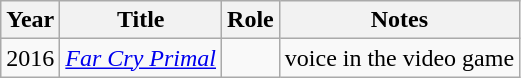<table class="wikitable sortable">
<tr>
<th>Year</th>
<th>Title</th>
<th>Role</th>
<th>Notes</th>
</tr>
<tr>
<td>2016</td>
<td><em><a href='#'>Far Cry Primal</a></em></td>
<td></td>
<td>voice in the video game</td>
</tr>
</table>
